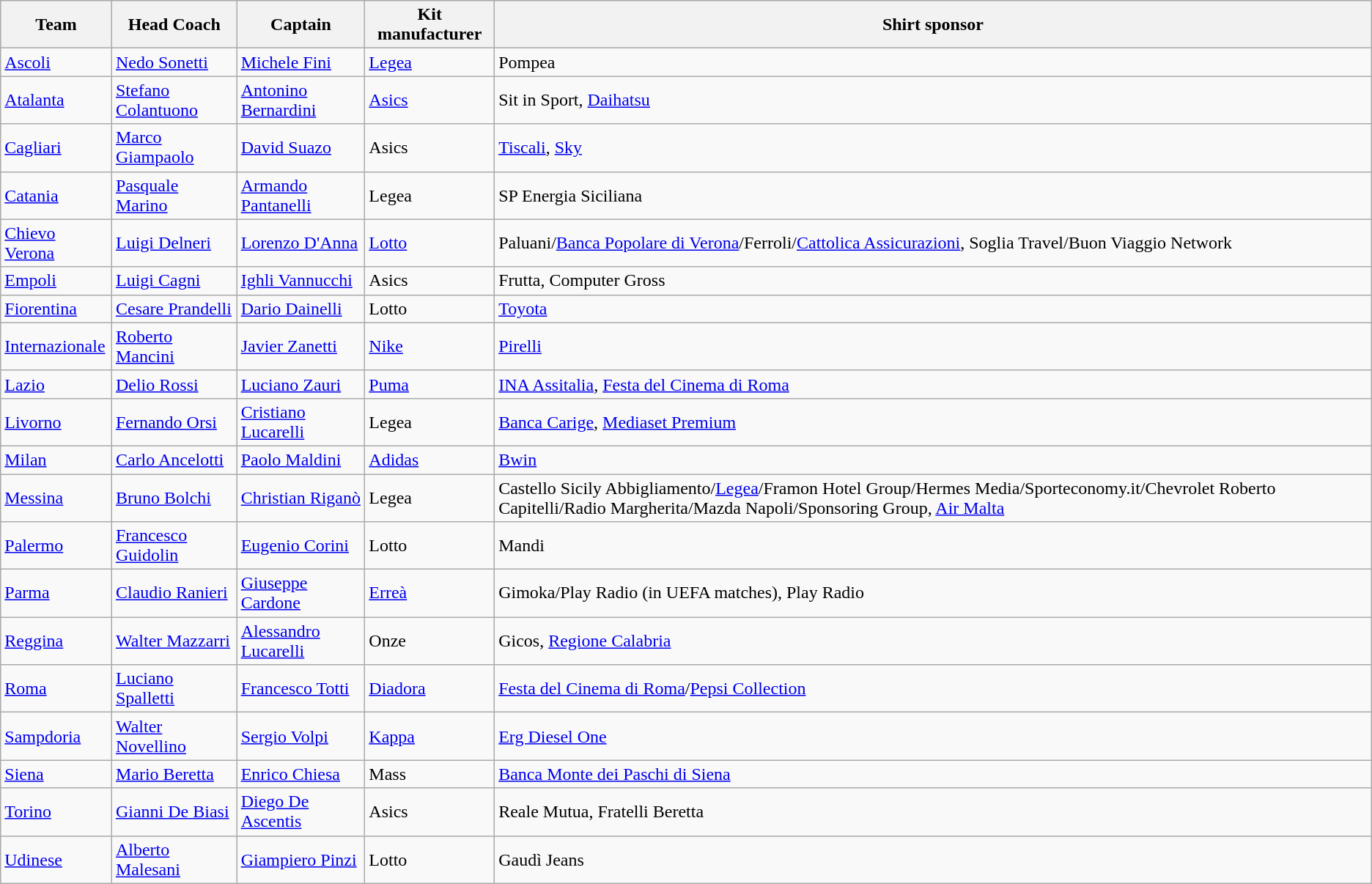<table class="wikitable">
<tr>
<th>Team</th>
<th>Head Coach</th>
<th>Captain</th>
<th>Kit manufacturer</th>
<th>Shirt sponsor</th>
</tr>
<tr>
<td><a href='#'>Ascoli</a></td>
<td> <a href='#'>Nedo Sonetti</a></td>
<td> <a href='#'>Michele Fini</a></td>
<td><a href='#'>Legea</a></td>
<td>Pompea</td>
</tr>
<tr>
<td><a href='#'>Atalanta</a></td>
<td> <a href='#'>Stefano Colantuono</a></td>
<td> <a href='#'>Antonino Bernardini</a></td>
<td><a href='#'>Asics</a></td>
<td>Sit in Sport, <a href='#'>Daihatsu</a></td>
</tr>
<tr>
<td><a href='#'>Cagliari</a></td>
<td> <a href='#'>Marco Giampaolo</a></td>
<td> <a href='#'>David Suazo</a></td>
<td>Asics</td>
<td><a href='#'>Tiscali</a>, <a href='#'>Sky</a></td>
</tr>
<tr>
<td><a href='#'>Catania</a></td>
<td> <a href='#'>Pasquale Marino</a></td>
<td> <a href='#'>Armando Pantanelli</a></td>
<td>Legea</td>
<td>SP Energia Siciliana</td>
</tr>
<tr>
<td><a href='#'>Chievo Verona</a></td>
<td> <a href='#'>Luigi Delneri</a></td>
<td> <a href='#'>Lorenzo D'Anna</a></td>
<td><a href='#'>Lotto</a></td>
<td>Paluani/<a href='#'>Banca Popolare di Verona</a>/Ferroli/<a href='#'>Cattolica Assicurazioni</a>, Soglia Travel/Buon Viaggio Network</td>
</tr>
<tr>
<td><a href='#'>Empoli</a></td>
<td> <a href='#'>Luigi Cagni</a></td>
<td> <a href='#'>Ighli Vannucchi</a></td>
<td>Asics</td>
<td>Frutta, Computer Gross</td>
</tr>
<tr>
<td><a href='#'>Fiorentina</a></td>
<td> <a href='#'>Cesare Prandelli</a></td>
<td> <a href='#'>Dario Dainelli</a></td>
<td>Lotto</td>
<td><a href='#'>Toyota</a></td>
</tr>
<tr>
<td><a href='#'>Internazionale</a></td>
<td> <a href='#'>Roberto Mancini</a></td>
<td> <a href='#'>Javier Zanetti</a></td>
<td><a href='#'>Nike</a></td>
<td><a href='#'>Pirelli</a></td>
</tr>
<tr>
<td><a href='#'>Lazio</a></td>
<td> <a href='#'>Delio Rossi</a></td>
<td> <a href='#'>Luciano Zauri</a></td>
<td><a href='#'>Puma</a></td>
<td><a href='#'>INA Assitalia</a>, <a href='#'>Festa del Cinema di Roma</a></td>
</tr>
<tr>
<td><a href='#'>Livorno</a></td>
<td> <a href='#'>Fernando Orsi</a></td>
<td> <a href='#'>Cristiano Lucarelli</a></td>
<td>Legea</td>
<td><a href='#'>Banca Carige</a>, <a href='#'>Mediaset Premium</a></td>
</tr>
<tr>
<td><a href='#'>Milan</a></td>
<td> <a href='#'>Carlo Ancelotti</a></td>
<td> <a href='#'>Paolo Maldini</a></td>
<td><a href='#'>Adidas</a></td>
<td><a href='#'>Bwin</a></td>
</tr>
<tr>
<td><a href='#'>Messina</a></td>
<td> <a href='#'>Bruno Bolchi</a></td>
<td> <a href='#'>Christian Riganò</a></td>
<td>Legea</td>
<td>Castello Sicily Abbigliamento/<a href='#'>Legea</a>/Framon Hotel Group/Hermes Media/Sporteconomy.it/Chevrolet Roberto Capitelli/Radio Margherita/Mazda Napoli/Sponsoring Group, <a href='#'>Air Malta</a></td>
</tr>
<tr>
<td><a href='#'>Palermo</a></td>
<td> <a href='#'>Francesco Guidolin</a></td>
<td> <a href='#'>Eugenio Corini</a></td>
<td>Lotto</td>
<td>Mandi</td>
</tr>
<tr>
<td><a href='#'>Parma</a></td>
<td> <a href='#'>Claudio Ranieri</a></td>
<td> <a href='#'>Giuseppe Cardone</a></td>
<td><a href='#'>Erreà</a></td>
<td>Gimoka/Play Radio (in UEFA matches), Play Radio</td>
</tr>
<tr>
<td><a href='#'>Reggina</a></td>
<td> <a href='#'>Walter Mazzarri</a></td>
<td> <a href='#'>Alessandro Lucarelli</a></td>
<td>Onze</td>
<td>Gicos, <a href='#'>Regione Calabria</a></td>
</tr>
<tr>
<td><a href='#'>Roma</a></td>
<td> <a href='#'>Luciano Spalletti</a></td>
<td> <a href='#'>Francesco Totti</a></td>
<td><a href='#'>Diadora</a></td>
<td><a href='#'>Festa del Cinema di Roma</a>/<a href='#'>Pepsi Collection</a></td>
</tr>
<tr>
<td><a href='#'>Sampdoria</a></td>
<td> <a href='#'>Walter Novellino</a></td>
<td> <a href='#'>Sergio Volpi</a></td>
<td><a href='#'>Kappa</a></td>
<td><a href='#'>Erg Diesel One</a></td>
</tr>
<tr>
<td><a href='#'>Siena</a></td>
<td> <a href='#'>Mario Beretta</a></td>
<td> <a href='#'>Enrico Chiesa</a></td>
<td>Mass</td>
<td><a href='#'>Banca Monte dei Paschi di Siena</a></td>
</tr>
<tr>
<td><a href='#'>Torino</a></td>
<td> <a href='#'>Gianni De Biasi</a></td>
<td> <a href='#'>Diego De Ascentis</a></td>
<td>Asics</td>
<td>Reale Mutua, Fratelli Beretta</td>
</tr>
<tr>
<td><a href='#'>Udinese</a></td>
<td> <a href='#'>Alberto Malesani</a></td>
<td> <a href='#'>Giampiero Pinzi</a></td>
<td>Lotto</td>
<td>Gaudì Jeans</td>
</tr>
</table>
